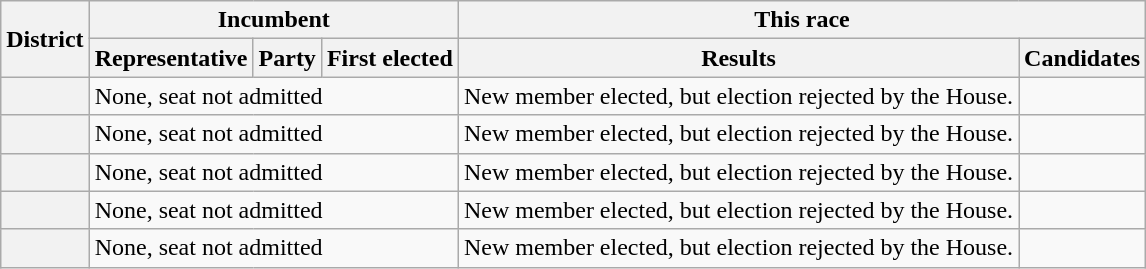<table class=wikitable>
<tr>
<th rowspan=2>District</th>
<th colspan=3>Incumbent</th>
<th colspan=2>This race</th>
</tr>
<tr>
<th>Representative</th>
<th>Party</th>
<th>First elected</th>
<th>Results</th>
<th>Candidates</th>
</tr>
<tr>
<th></th>
<td colspan=3>None, seat not admitted</td>
<td>New member elected, but election rejected by the House.</td>
<td nowrap></td>
</tr>
<tr>
<th></th>
<td colspan=3>None, seat not admitted</td>
<td>New member elected, but election rejected by the House.</td>
<td nowrap></td>
</tr>
<tr>
<th></th>
<td colspan=3>None, seat not admitted</td>
<td>New member elected, but election rejected by the House.</td>
<td nowrap></td>
</tr>
<tr>
<th></th>
<td colspan=3>None, seat not admitted</td>
<td>New member elected, but election rejected by the House.</td>
<td nowrap></td>
</tr>
<tr>
<th></th>
<td colspan=3>None, seat not admitted</td>
<td>New member elected, but election rejected by the House.</td>
<td nowrap></td>
</tr>
</table>
